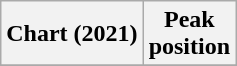<table class="wikitable">
<tr>
<th>Chart (2021)</th>
<th>Peak<br>position</th>
</tr>
<tr>
</tr>
</table>
